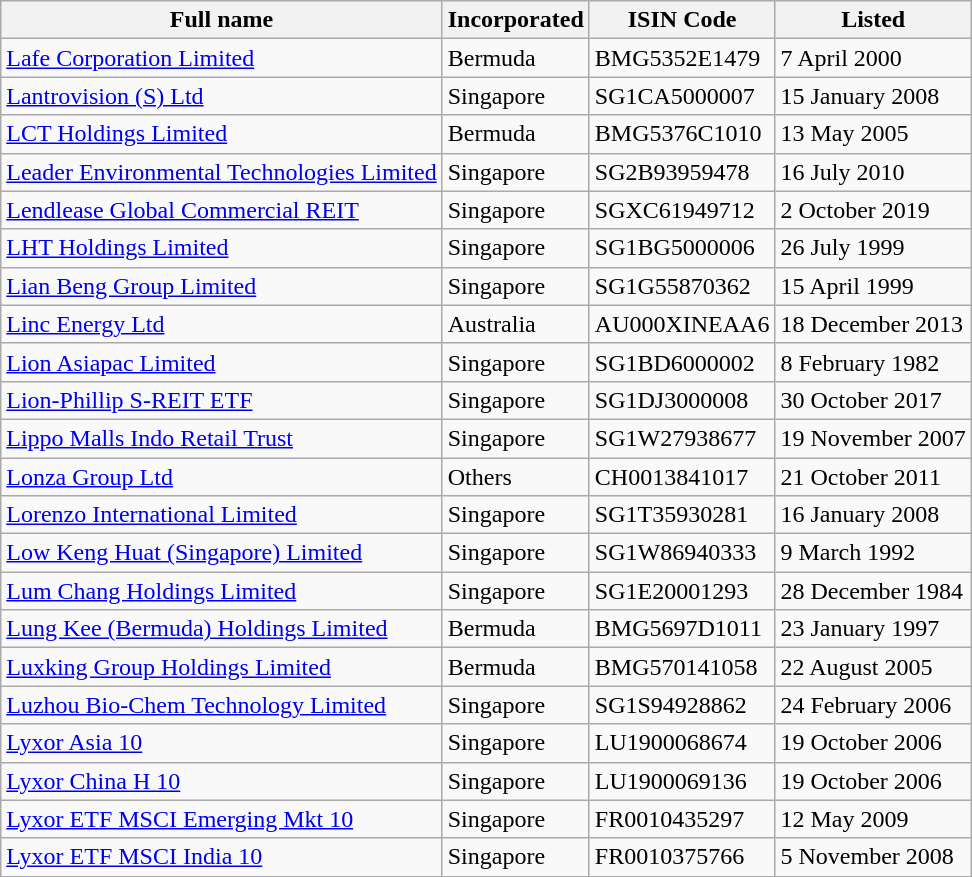<table class="wikitable">
<tr>
<th>Full name</th>
<th>Incorporated</th>
<th>ISIN Code</th>
<th>Listed</th>
</tr>
<tr>
<td><a href='#'>Lafe Corporation Limited</a></td>
<td>Bermuda</td>
<td>BMG5352E1479</td>
<td>7 April 2000</td>
</tr>
<tr>
<td><a href='#'>Lantrovision (S) Ltd</a></td>
<td>Singapore</td>
<td>SG1CA5000007</td>
<td>15 January 2008</td>
</tr>
<tr>
<td><a href='#'>LCT Holdings Limited</a></td>
<td>Bermuda</td>
<td>BMG5376C1010</td>
<td>13 May 2005</td>
</tr>
<tr>
<td><a href='#'>Leader Environmental Technologies Limited</a></td>
<td>Singapore</td>
<td>SG2B93959478</td>
<td>16 July 2010</td>
</tr>
<tr>
<td><a href='#'>Lendlease Global Commercial REIT</a></td>
<td>Singapore</td>
<td>SGXC61949712</td>
<td>2 October 2019</td>
</tr>
<tr>
<td><a href='#'>LHT Holdings Limited</a></td>
<td>Singapore</td>
<td>SG1BG5000006</td>
<td>26 July 1999</td>
</tr>
<tr>
<td><a href='#'>Lian Beng Group Limited</a></td>
<td>Singapore</td>
<td>SG1G55870362</td>
<td>15 April 1999</td>
</tr>
<tr>
<td><a href='#'>Linc Energy Ltd</a></td>
<td>Australia</td>
<td>AU000XINEAA6</td>
<td>18 December 2013</td>
</tr>
<tr>
<td><a href='#'>Lion Asiapac Limited</a></td>
<td>Singapore</td>
<td>SG1BD6000002</td>
<td>8 February 1982</td>
</tr>
<tr>
<td><a href='#'>Lion-Phillip S-REIT ETF</a></td>
<td>Singapore</td>
<td>SG1DJ3000008</td>
<td>30 October 2017</td>
</tr>
<tr>
<td><a href='#'>Lippo Malls Indo Retail Trust</a></td>
<td>Singapore</td>
<td>SG1W27938677</td>
<td>19 November 2007</td>
</tr>
<tr>
<td><a href='#'>Lonza Group Ltd</a></td>
<td>Others</td>
<td>CH0013841017</td>
<td>21 October 2011</td>
</tr>
<tr>
<td><a href='#'>Lorenzo International Limited</a></td>
<td>Singapore</td>
<td>SG1T35930281</td>
<td>16 January 2008</td>
</tr>
<tr>
<td><a href='#'>Low Keng Huat (Singapore) Limited</a></td>
<td>Singapore</td>
<td>SG1W86940333</td>
<td>9 March 1992</td>
</tr>
<tr>
<td><a href='#'>Lum Chang Holdings Limited</a></td>
<td>Singapore</td>
<td>SG1E20001293</td>
<td>28 December 1984</td>
</tr>
<tr>
<td><a href='#'>Lung Kee (Bermuda) Holdings Limited</a></td>
<td>Bermuda</td>
<td>BMG5697D1011</td>
<td>23 January 1997</td>
</tr>
<tr>
<td><a href='#'>Luxking Group Holdings Limited</a></td>
<td>Bermuda</td>
<td>BMG570141058</td>
<td>22 August 2005</td>
</tr>
<tr>
<td><a href='#'>Luzhou Bio-Chem Technology Limited</a></td>
<td>Singapore</td>
<td>SG1S94928862</td>
<td>24 February 2006</td>
</tr>
<tr>
<td><a href='#'>Lyxor Asia 10</a></td>
<td>Singapore</td>
<td>LU1900068674</td>
<td>19 October 2006</td>
</tr>
<tr>
<td><a href='#'>Lyxor China H 10</a></td>
<td>Singapore</td>
<td>LU1900069136</td>
<td>19 October 2006</td>
</tr>
<tr>
<td><a href='#'>Lyxor ETF MSCI Emerging Mkt 10</a></td>
<td>Singapore</td>
<td>FR0010435297</td>
<td>12 May 2009</td>
</tr>
<tr>
<td><a href='#'>Lyxor ETF MSCI India 10</a></td>
<td>Singapore</td>
<td>FR0010375766</td>
<td>5 November 2008</td>
</tr>
</table>
